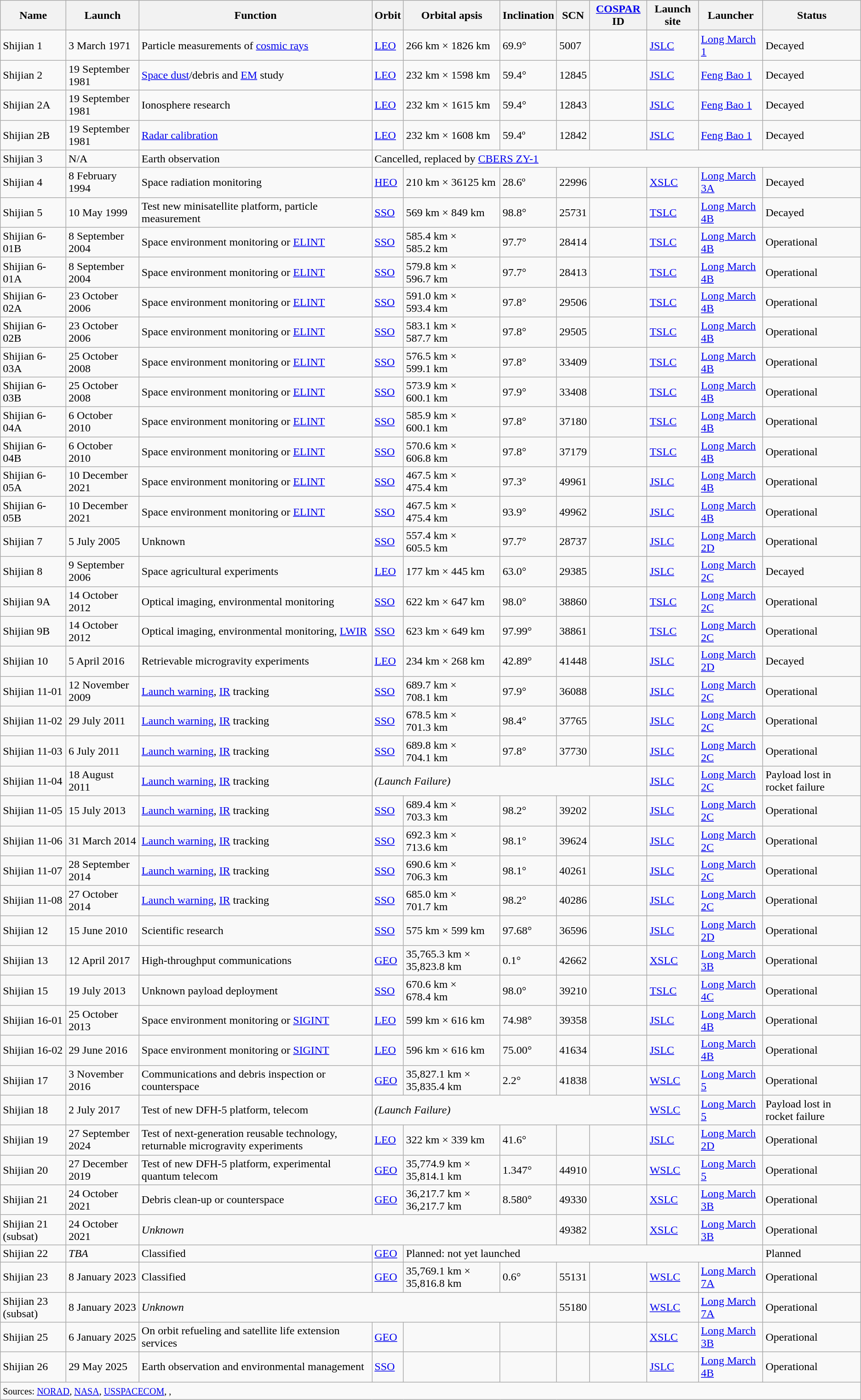<table class="wikitable">
<tr>
<th>Name</th>
<th>Launch</th>
<th>Function</th>
<th>Orbit</th>
<th>Orbital apsis</th>
<th>Inclination</th>
<th>SCN</th>
<th><a href='#'>COSPAR</a> ID</th>
<th>Launch site</th>
<th>Launcher</th>
<th>Status</th>
</tr>
<tr>
<td>Shijian 1</td>
<td>3 March 1971</td>
<td>Particle measurements of <a href='#'>cosmic rays</a></td>
<td><a href='#'>LEO</a></td>
<td>266 km × 1826 km</td>
<td>69.9°</td>
<td>5007</td>
<td></td>
<td><a href='#'>JSLC</a></td>
<td><a href='#'>Long March 1</a></td>
<td>Decayed</td>
</tr>
<tr>
<td>Shijian 2</td>
<td>19 September 1981</td>
<td><a href='#'>Space dust</a>/debris and <a href='#'>EM</a> study</td>
<td><a href='#'>LEO</a></td>
<td>232 km × 1598 km</td>
<td>59.4°</td>
<td>12845</td>
<td></td>
<td><a href='#'>JSLC</a></td>
<td><a href='#'>Feng Bao 1</a></td>
<td>Decayed</td>
</tr>
<tr>
<td>Shijian 2A</td>
<td>19 September 1981</td>
<td>Ionosphere research</td>
<td><a href='#'>LEO</a></td>
<td>232 km × 1615 km</td>
<td>59.4°</td>
<td>12843</td>
<td></td>
<td><a href='#'>JSLC</a></td>
<td><a href='#'>Feng Bao 1</a></td>
<td>Decayed</td>
</tr>
<tr>
<td>Shijian 2B</td>
<td>19 September 1981</td>
<td><a href='#'>Radar calibration</a></td>
<td><a href='#'>LEO</a></td>
<td>232 km × 1608 km</td>
<td>59.4º</td>
<td>12842</td>
<td></td>
<td><a href='#'>JSLC</a></td>
<td><a href='#'>Feng Bao 1</a></td>
<td>Decayed</td>
</tr>
<tr>
<td>Shijian 3</td>
<td>N/A</td>
<td>Earth observation</td>
<td colspan="8">Cancelled, replaced by <a href='#'>CBERS ZY-1</a></td>
</tr>
<tr>
<td>Shijian 4</td>
<td>8 February 1994</td>
<td>Space radiation monitoring</td>
<td><a href='#'>HEO</a></td>
<td>210 km × 36125 km</td>
<td>28.6º</td>
<td>22996</td>
<td></td>
<td><a href='#'>XSLC</a></td>
<td><a href='#'>Long March 3A</a></td>
<td>Decayed</td>
</tr>
<tr>
<td>Shijian 5</td>
<td>10 May 1999</td>
<td>Test new minisatellite platform, particle measurement</td>
<td><a href='#'>SSO</a></td>
<td>569 km × 849 km</td>
<td>98.8°</td>
<td>25731</td>
<td></td>
<td><a href='#'>TSLC</a></td>
<td><a href='#'>Long March 4B</a></td>
<td>Decayed</td>
</tr>
<tr>
<td>Shijian 6-01B</td>
<td>8 September 2004</td>
<td>Space environment monitoring or <a href='#'>ELINT</a></td>
<td><a href='#'>SSO</a></td>
<td>585.4 km × 585.2 km</td>
<td>97.7°</td>
<td>28414</td>
<td></td>
<td><a href='#'>TSLC</a></td>
<td><a href='#'>Long March 4B</a></td>
<td>Operational</td>
</tr>
<tr>
<td>Shijian 6-01A</td>
<td>8 September 2004</td>
<td>Space environment monitoring or <a href='#'>ELINT</a></td>
<td><a href='#'>SSO</a></td>
<td>579.8 km × 596.7 km</td>
<td>97.7°</td>
<td>28413</td>
<td></td>
<td><a href='#'>TSLC</a></td>
<td><a href='#'>Long March 4B</a></td>
<td>Operational</td>
</tr>
<tr>
<td>Shijian 6-02A</td>
<td>23 October 2006</td>
<td>Space environment monitoring or <a href='#'>ELINT</a></td>
<td><a href='#'>SSO</a></td>
<td>591.0 km × 593.4 km</td>
<td>97.8°</td>
<td>29506</td>
<td></td>
<td><a href='#'>TSLC</a></td>
<td><a href='#'>Long March 4B</a></td>
<td>Operational</td>
</tr>
<tr>
<td>Shijian 6-02B</td>
<td>23 October 2006</td>
<td>Space environment monitoring or <a href='#'>ELINT</a></td>
<td><a href='#'>SSO</a></td>
<td>583.1 km × 587.7 km</td>
<td>97.8°</td>
<td>29505</td>
<td></td>
<td><a href='#'>TSLC</a></td>
<td><a href='#'>Long March 4B</a></td>
<td>Operational</td>
</tr>
<tr>
<td>Shijian 6-03A</td>
<td>25 October 2008</td>
<td>Space environment monitoring or <a href='#'>ELINT</a></td>
<td><a href='#'>SSO</a></td>
<td>576.5 km  × 599.1 km</td>
<td>97.8°</td>
<td>33409</td>
<td></td>
<td><a href='#'>TSLC</a></td>
<td><a href='#'>Long March 4B</a></td>
<td>Operational</td>
</tr>
<tr>
<td>Shijian 6-03B</td>
<td>25 October 2008</td>
<td>Space environment monitoring or <a href='#'>ELINT</a></td>
<td><a href='#'>SSO</a></td>
<td>573.9 km × 600.1 km</td>
<td>97.9°</td>
<td>33408</td>
<td></td>
<td><a href='#'>TSLC</a></td>
<td><a href='#'>Long March 4B</a></td>
<td>Operational</td>
</tr>
<tr>
<td>Shijian 6-04A</td>
<td>6 October 2010</td>
<td>Space environment monitoring or <a href='#'>ELINT</a></td>
<td><a href='#'>SSO</a></td>
<td>585.9 km × 600.1 km</td>
<td>97.8°</td>
<td>37180</td>
<td></td>
<td><a href='#'>TSLC</a></td>
<td><a href='#'>Long March 4B</a></td>
<td>Operational</td>
</tr>
<tr>
<td>Shijian 6-04B</td>
<td>6 October 2010</td>
<td>Space environment monitoring or <a href='#'>ELINT</a></td>
<td><a href='#'>SSO</a></td>
<td>570.6 km × 606.8 km</td>
<td>97.8°</td>
<td>37179</td>
<td></td>
<td><a href='#'>TSLC</a></td>
<td><a href='#'>Long March 4B</a></td>
<td>Operational</td>
</tr>
<tr>
<td>Shijian 6-05A</td>
<td>10 December 2021</td>
<td>Space environment monitoring or <a href='#'>ELINT</a></td>
<td><a href='#'>SSO</a></td>
<td>467.5 km × 475.4 km</td>
<td>97.3°</td>
<td>49961</td>
<td></td>
<td><a href='#'>JSLC</a></td>
<td><a href='#'>Long March 4B</a></td>
<td>Operational</td>
</tr>
<tr>
<td>Shijian 6-05B</td>
<td>10 December 2021</td>
<td>Space environment monitoring or <a href='#'>ELINT</a></td>
<td><a href='#'>SSO</a></td>
<td>467.5 km × 475.4 km</td>
<td>93.9°</td>
<td>49962</td>
<td></td>
<td><a href='#'>JSLC</a></td>
<td><a href='#'>Long March 4B</a></td>
<td>Operational</td>
</tr>
<tr>
<td>Shijian 7</td>
<td>5 July 2005</td>
<td>Unknown</td>
<td><a href='#'>SSO</a></td>
<td>557.4 km × 605.5 km</td>
<td>97.7°</td>
<td>28737</td>
<td></td>
<td><a href='#'>JSLC</a></td>
<td><a href='#'>Long March 2D</a></td>
<td>Operational</td>
</tr>
<tr>
<td>Shijian 8</td>
<td>9 September 2006</td>
<td>Space agricultural experiments</td>
<td><a href='#'>LEO</a></td>
<td>177 km × 445 km</td>
<td>63.0°</td>
<td>29385</td>
<td></td>
<td><a href='#'>JSLC</a></td>
<td><a href='#'>Long March 2C</a></td>
<td>Decayed</td>
</tr>
<tr>
<td>Shijian 9A</td>
<td>14 October 2012</td>
<td>Optical imaging, environmental monitoring</td>
<td><a href='#'>SSO</a></td>
<td>622 km × 647 km</td>
<td>98.0°</td>
<td>38860</td>
<td></td>
<td><a href='#'>TSLC</a></td>
<td><a href='#'>Long March 2C</a></td>
<td>Operational</td>
</tr>
<tr>
<td>Shijian 9B</td>
<td>14 October 2012</td>
<td>Optical imaging, environmental monitoring, <a href='#'>LWIR</a></td>
<td><a href='#'>SSO</a></td>
<td>623 km × 649 km</td>
<td>97.99°</td>
<td>38861</td>
<td></td>
<td><a href='#'>TSLC</a></td>
<td><a href='#'>Long March 2C</a></td>
<td>Operational</td>
</tr>
<tr>
<td>Shijian 10</td>
<td>5 April 2016</td>
<td>Retrievable microgravity experiments</td>
<td><a href='#'>LEO</a></td>
<td>234 km × 268 km</td>
<td>42.89°</td>
<td>41448</td>
<td></td>
<td><a href='#'>JSLC</a></td>
<td><a href='#'>Long March 2D</a></td>
<td>Decayed</td>
</tr>
<tr>
<td>Shijian 11-01</td>
<td>12 November 2009</td>
<td><a href='#'>Launch warning</a>, <a href='#'>IR</a> tracking</td>
<td><a href='#'>SSO</a></td>
<td>689.7 km × 708.1 km</td>
<td>97.9°</td>
<td>36088</td>
<td></td>
<td><a href='#'>JSLC</a></td>
<td><a href='#'>Long March 2C</a></td>
<td>Operational</td>
</tr>
<tr>
<td>Shijian 11-02</td>
<td>29 July 2011</td>
<td><a href='#'>Launch warning</a>, <a href='#'>IR</a> tracking</td>
<td><a href='#'>SSO</a></td>
<td>678.5 km × 701.3 km</td>
<td>98.4°</td>
<td>37765</td>
<td></td>
<td><a href='#'>JSLC</a></td>
<td><a href='#'>Long March 2C</a></td>
<td>Operational</td>
</tr>
<tr>
<td>Shijian 11-03</td>
<td>6 July 2011</td>
<td><a href='#'>Launch warning</a>, <a href='#'>IR</a> tracking</td>
<td><a href='#'>SSO</a></td>
<td>689.8 km × 704.1 km</td>
<td>97.8°</td>
<td>37730</td>
<td></td>
<td><a href='#'>JSLC</a></td>
<td><a href='#'>Long March 2C</a></td>
<td>Operational</td>
</tr>
<tr>
<td>Shijian 11-04</td>
<td>18 August 2011</td>
<td><a href='#'>Launch warning</a>, <a href='#'>IR</a> tracking</td>
<td colspan="5"><em>(Launch Failure)</em></td>
<td><a href='#'>JSLC</a></td>
<td><a href='#'>Long March 2C</a></td>
<td>Payload lost in rocket failure</td>
</tr>
<tr>
<td>Shijian 11-05</td>
<td>15 July 2013</td>
<td><a href='#'>Launch warning</a>, <a href='#'>IR</a> tracking</td>
<td><a href='#'>SSO</a></td>
<td>689.4 km × 703.3 km</td>
<td>98.2°</td>
<td>39202</td>
<td></td>
<td><a href='#'>JSLC</a></td>
<td><a href='#'>Long March 2C</a></td>
<td>Operational</td>
</tr>
<tr>
<td>Shijian 11-06</td>
<td>31 March 2014</td>
<td><a href='#'>Launch warning</a>, <a href='#'>IR</a> tracking</td>
<td><a href='#'>SSO</a></td>
<td>692.3 km × 713.6 km</td>
<td>98.1°</td>
<td>39624</td>
<td></td>
<td><a href='#'>JSLC</a></td>
<td><a href='#'>Long March 2C</a></td>
<td>Operational</td>
</tr>
<tr>
<td>Shijian 11-07</td>
<td>28 September 2014</td>
<td><a href='#'>Launch warning</a>, <a href='#'>IR</a> tracking</td>
<td><a href='#'>SSO</a></td>
<td>690.6 km × 706.3 km</td>
<td>98.1°</td>
<td>40261</td>
<td></td>
<td><a href='#'>JSLC</a></td>
<td><a href='#'>Long March 2C</a></td>
<td>Operational</td>
</tr>
<tr>
<td>Shijian 11-08</td>
<td>27 October 2014</td>
<td><a href='#'>Launch warning</a>, <a href='#'>IR</a> tracking</td>
<td><a href='#'>SSO</a></td>
<td>685.0 km × 701.7 km</td>
<td>98.2°</td>
<td>40286</td>
<td></td>
<td><a href='#'>JSLC</a></td>
<td><a href='#'>Long March 2C</a></td>
<td>Operational</td>
</tr>
<tr>
<td>Shijian 12</td>
<td>15 June 2010</td>
<td>Scientific research</td>
<td><a href='#'>SSO</a></td>
<td>575 km × 599 km</td>
<td>97.68°</td>
<td>36596</td>
<td></td>
<td><a href='#'>JSLC</a></td>
<td><a href='#'>Long March 2D</a></td>
<td>Operational</td>
</tr>
<tr>
<td>Shijian 13</td>
<td>12 April 2017</td>
<td>High-throughput communications</td>
<td><a href='#'>GEO</a></td>
<td>35,765.3 km × 35,823.8 km</td>
<td>0.1°</td>
<td>42662</td>
<td></td>
<td><a href='#'>XSLC</a></td>
<td><a href='#'>Long March 3B</a></td>
<td>Operational</td>
</tr>
<tr>
<td>Shijian 15</td>
<td>19 July 2013</td>
<td>Unknown payload deployment</td>
<td><a href='#'>SSO</a></td>
<td>670.6 km × 678.4 km</td>
<td>98.0°</td>
<td>39210</td>
<td></td>
<td><a href='#'>TSLC</a></td>
<td><a href='#'>Long March 4C</a></td>
<td>Operational</td>
</tr>
<tr>
<td>Shijian 16-01</td>
<td>25 October 2013</td>
<td>Space environment monitoring or <a href='#'>SIGINT</a></td>
<td><a href='#'>LEO</a></td>
<td>599 km × 616 km</td>
<td>74.98°</td>
<td>39358</td>
<td></td>
<td><a href='#'>JSLC</a></td>
<td><a href='#'>Long March 4B</a></td>
<td>Operational</td>
</tr>
<tr>
<td>Shijian 16-02</td>
<td>29 June 2016</td>
<td>Space environment monitoring or <a href='#'>SIGINT</a></td>
<td><a href='#'>LEO</a></td>
<td>596 km × 616 km</td>
<td>75.00°</td>
<td>41634</td>
<td></td>
<td><a href='#'>JSLC</a></td>
<td><a href='#'>Long March 4B</a></td>
<td>Operational</td>
</tr>
<tr>
<td>Shijian 17</td>
<td>3 November 2016</td>
<td>Communications and debris inspection or counterspace</td>
<td><a href='#'>GEO</a></td>
<td>35,827.1 km × 35,835.4 km</td>
<td>2.2°</td>
<td>41838</td>
<td></td>
<td><a href='#'>WSLC</a></td>
<td><a href='#'>Long March 5</a></td>
<td>Operational</td>
</tr>
<tr>
<td>Shijian 18</td>
<td>2 July 2017</td>
<td>Test of new DFH-5 platform, telecom</td>
<td colspan="5"><em>(Launch Failure)</em></td>
<td><a href='#'>WSLC</a></td>
<td><a href='#'>Long March 5</a></td>
<td>Payload lost in rocket failure</td>
</tr>
<tr>
<td>Shijian 19</td>
<td>27 September 2024</td>
<td>Test of next-generation reusable technology, returnable microgravity experiments</td>
<td><a href='#'>LEO</a></td>
<td>322 km × 339 km</td>
<td>41.6°</td>
<td></td>
<td></td>
<td><a href='#'>JSLC</a></td>
<td><a href='#'>Long March 2D</a></td>
<td>Operational</td>
</tr>
<tr>
<td>Shijian 20</td>
<td>27 December 2019</td>
<td>Test of new DFH-5 platform, experimental quantum telecom</td>
<td><a href='#'>GEO</a></td>
<td>35,774.9 km × 35,814.1 km</td>
<td>1.347°</td>
<td>44910</td>
<td></td>
<td><a href='#'>WSLC</a></td>
<td><a href='#'>Long March 5</a></td>
<td>Operational</td>
</tr>
<tr>
<td>Shijian 21</td>
<td>24 October 2021</td>
<td>Debris clean-up or counterspace</td>
<td><a href='#'>GEO</a></td>
<td>36,217.7 km × 36,217.7 km</td>
<td>8.580°</td>
<td>49330</td>
<td></td>
<td><a href='#'>XSLC</a></td>
<td><a href='#'>Long March 3B</a></td>
<td>Operational</td>
</tr>
<tr>
<td>Shijian 21 (subsat)</td>
<td>24 October 2021</td>
<td colspan="4"><em>Unknown</em></td>
<td>49382</td>
<td></td>
<td><a href='#'>XSLC</a></td>
<td><a href='#'>Long March 3B</a></td>
<td>Operational</td>
</tr>
<tr>
<td>Shijian 22</td>
<td><em>TBA</em></td>
<td>Classified</td>
<td><a href='#'>GEO</a></td>
<td colspan="6">Planned: not yet launched</td>
<td>Planned</td>
</tr>
<tr>
<td>Shijian 23</td>
<td>8 January 2023</td>
<td>Classified</td>
<td><a href='#'>GEO</a></td>
<td>35,769.1 km × 35,816.8 km</td>
<td>0.6°</td>
<td>55131</td>
<td></td>
<td><a href='#'>WSLC</a></td>
<td><a href='#'>Long March 7A</a></td>
<td>Operational</td>
</tr>
<tr>
<td>Shijian 23 (subsat)</td>
<td>8 January 2023</td>
<td colspan="4"><em>Unknown</em></td>
<td>55180</td>
<td></td>
<td><a href='#'>WSLC</a></td>
<td><a href='#'>Long March 7A</a></td>
<td>Operational</td>
</tr>
<tr>
<td>Shijian 25</td>
<td>6 January 2025</td>
<td>On orbit refueling and satellite life extension services</td>
<td><a href='#'>GEO</a></td>
<td></td>
<td></td>
<td></td>
<td></td>
<td><a href='#'>XSLC</a></td>
<td><a href='#'>Long March 3B</a></td>
<td>Operational</td>
</tr>
<tr>
<td>Shijian 26</td>
<td>29 May 2025</td>
<td>Earth observation and environmental management</td>
<td><a href='#'>SSO</a></td>
<td></td>
<td></td>
<td></td>
<td></td>
<td><a href='#'>JSLC</a></td>
<td><a href='#'>Long March 4B</a></td>
<td>Operational</td>
</tr>
<tr>
<td colspan="11"><small>Sources: <a href='#'>NORAD</a>, <a href='#'>NASA</a>, <a href='#'>USSPACECOM</a>, , </small></td>
</tr>
</table>
